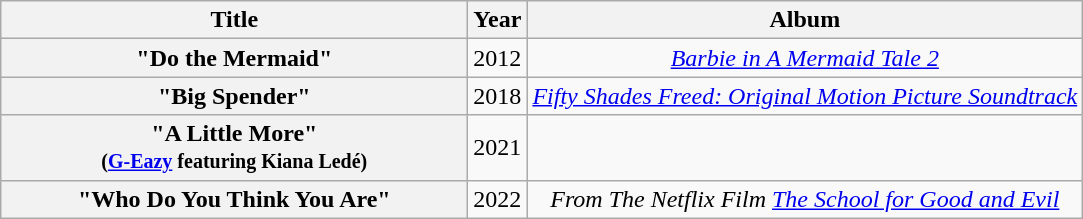<table class="wikitable plainrowheaders" style="text-align:center;" border="1">
<tr>
<th scope="col" style="width:19em;">Title</th>
<th scope="col">Year</th>
<th scope="col">Album</th>
</tr>
<tr>
<th scope="row">"Do the Mermaid"</th>
<td>2012</td>
<td><em><a href='#'>Barbie in A Mermaid Tale 2</a></em></td>
</tr>
<tr>
<th scope="row">"Big Spender"<br></th>
<td>2018</td>
<td><em><a href='#'>Fifty Shades Freed: Original Motion Picture Soundtrack</a></em></td>
</tr>
<tr>
<th scope="row">"A Little More"<br><small>(<a href='#'>G-Eazy</a> featuring Kiana Ledé)</small></th>
<td>2021</td>
<td></td>
</tr>
<tr>
<th scope="row">"Who Do You Think You Are"<br></th>
<td>2022</td>
<td><em>From The Netflix Film <a href='#'>The School for Good and Evil</a></em></td>
</tr>
</table>
